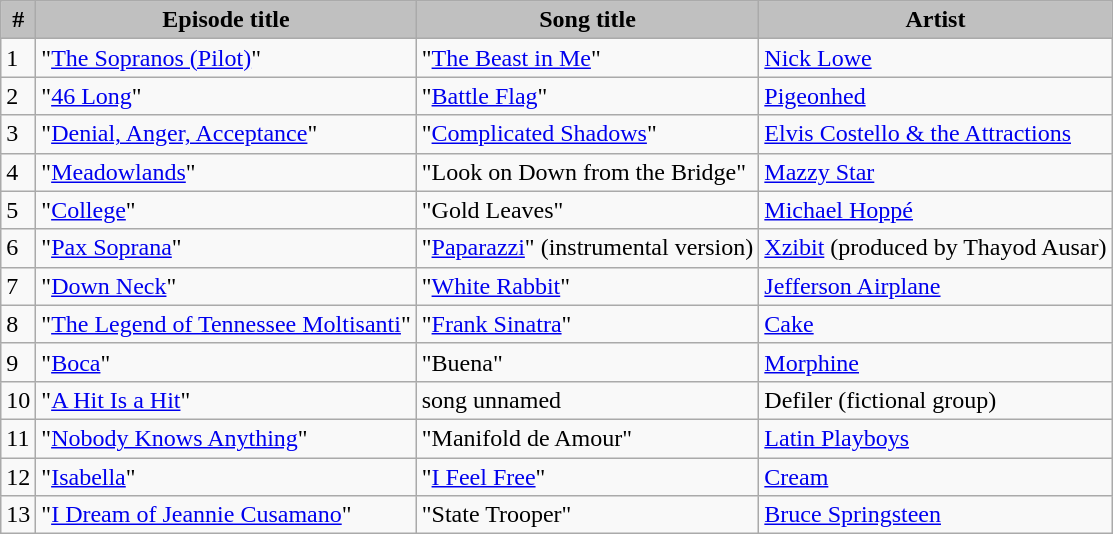<table class="wikitable">
<tr>
<th style="background-color:silver;">#</th>
<th style="background-color:silver;">Episode title</th>
<th style="background-color:silver;">Song title</th>
<th style="background-color:silver;">Artist</th>
</tr>
<tr>
<td>1</td>
<td>"<a href='#'>The Sopranos (Pilot)</a>"</td>
<td>"<a href='#'>The Beast in Me</a>"</td>
<td><a href='#'>Nick Lowe</a></td>
</tr>
<tr>
<td>2</td>
<td>"<a href='#'>46 Long</a>"</td>
<td>"<a href='#'>Battle Flag</a>"</td>
<td><a href='#'>Pigeonhed</a></td>
</tr>
<tr>
<td>3</td>
<td>"<a href='#'>Denial, Anger, Acceptance</a>"</td>
<td>"<a href='#'>Complicated Shadows</a>"</td>
<td><a href='#'>Elvis Costello & the Attractions</a></td>
</tr>
<tr>
<td>4</td>
<td>"<a href='#'>Meadowlands</a>"</td>
<td>"Look on Down from the Bridge"</td>
<td><a href='#'>Mazzy Star</a></td>
</tr>
<tr>
<td>5</td>
<td>"<a href='#'>College</a>"</td>
<td>"Gold Leaves"</td>
<td><a href='#'>Michael Hoppé</a></td>
</tr>
<tr>
<td>6</td>
<td>"<a href='#'>Pax Soprana</a>"</td>
<td>"<a href='#'>Paparazzi</a>" (instrumental version)</td>
<td><a href='#'>Xzibit</a> (produced by Thayod Ausar)</td>
</tr>
<tr>
<td>7</td>
<td>"<a href='#'>Down Neck</a>"</td>
<td>"<a href='#'>White Rabbit</a>"</td>
<td><a href='#'>Jefferson Airplane</a></td>
</tr>
<tr>
<td>8</td>
<td>"<a href='#'>The Legend of Tennessee Moltisanti</a>"</td>
<td>"<a href='#'>Frank Sinatra</a>"</td>
<td><a href='#'>Cake</a></td>
</tr>
<tr>
<td>9</td>
<td>"<a href='#'>Boca</a>"</td>
<td>"Buena"</td>
<td><a href='#'>Morphine</a></td>
</tr>
<tr>
<td>10</td>
<td>"<a href='#'>A Hit Is a Hit</a>"</td>
<td>song unnamed</td>
<td>Defiler (fictional group)</td>
</tr>
<tr>
<td>11</td>
<td>"<a href='#'>Nobody Knows Anything</a>"</td>
<td>"Manifold de Amour"</td>
<td><a href='#'>Latin Playboys</a></td>
</tr>
<tr>
<td>12</td>
<td>"<a href='#'>Isabella</a>"</td>
<td>"<a href='#'>I Feel Free</a>"</td>
<td><a href='#'>Cream</a></td>
</tr>
<tr>
<td>13</td>
<td>"<a href='#'>I Dream of Jeannie Cusamano</a>"</td>
<td>"State Trooper"</td>
<td><a href='#'>Bruce Springsteen</a></td>
</tr>
</table>
